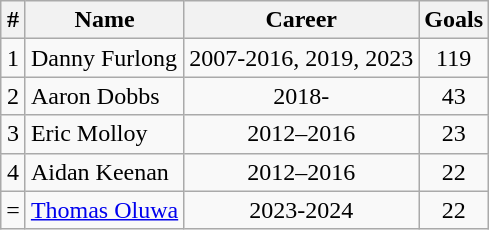<table class="wikitable" style="text-align: center;">
<tr>
<th>#</th>
<th>Name</th>
<th>Career</th>
<th>Goals</th>
</tr>
<tr>
<td>1</td>
<td align="left"> Danny Furlong</td>
<td>2007-2016, 2019, 2023</td>
<td>119</td>
</tr>
<tr>
<td>2</td>
<td align="left"> Aaron Dobbs</td>
<td>2018-</td>
<td>43</td>
</tr>
<tr>
<td>3</td>
<td align="left"> Eric Molloy</td>
<td>2012–2016</td>
<td>23</td>
</tr>
<tr>
<td>4</td>
<td align="left"> Aidan Keenan</td>
<td>2012–2016</td>
<td>22</td>
</tr>
<tr>
<td>=</td>
<td align="left"> <a href='#'>Thomas Oluwa</a></td>
<td>2023-2024</td>
<td>22</td>
</tr>
</table>
